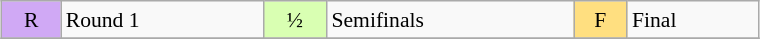<table class="wikitable" style="margin:0.5em auto; font-size:90%; line-height:1.25em;" width=40%;>
<tr>
<td bgcolor="#D0A9F5" align=center>R</td>
<td>Round 1</td>
<td bgcolor="#D9FFB2" align=center>½</td>
<td>Semifinals</td>
<td bgcolor="#FFDF80" align=center>F</td>
<td>Final</td>
</tr>
<tr>
</tr>
</table>
